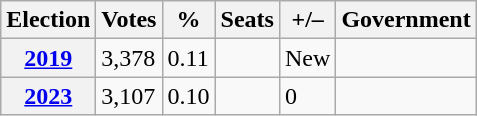<table class="wikitable">
<tr>
<th>Election</th>
<th>Votes</th>
<th>%</th>
<th>Seats</th>
<th>+/–</th>
<th>Government</th>
</tr>
<tr>
<th><a href='#'>2019</a></th>
<td>3,378</td>
<td>0.11</td>
<td></td>
<td>New</td>
<td></td>
</tr>
<tr>
<th><a href='#'>2023</a></th>
<td>3,107</td>
<td>0.10</td>
<td></td>
<td> 0</td>
<td></td>
</tr>
</table>
